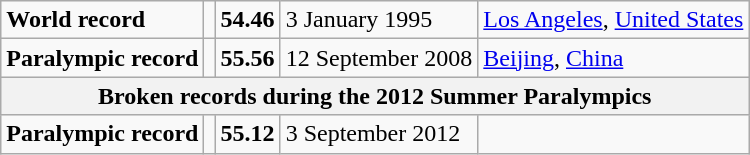<table class="wikitable">
<tr>
<td><strong>World record</strong></td>
<td></td>
<td><strong>54.46</strong></td>
<td>3 January 1995</td>
<td><a href='#'>Los Angeles</a>, <a href='#'>United States</a></td>
</tr>
<tr>
<td><strong>Paralympic record</strong></td>
<td></td>
<td><strong>55.56</strong></td>
<td>12 September 2008</td>
<td><a href='#'>Beijing</a>, <a href='#'>China</a></td>
</tr>
<tr>
<th colspan="5">Broken records during the 2012 Summer Paralympics</th>
</tr>
<tr>
<td><strong>Paralympic record</strong></td>
<td></td>
<td><strong>55.12</strong></td>
<td>3 September 2012</td>
<td></td>
</tr>
</table>
